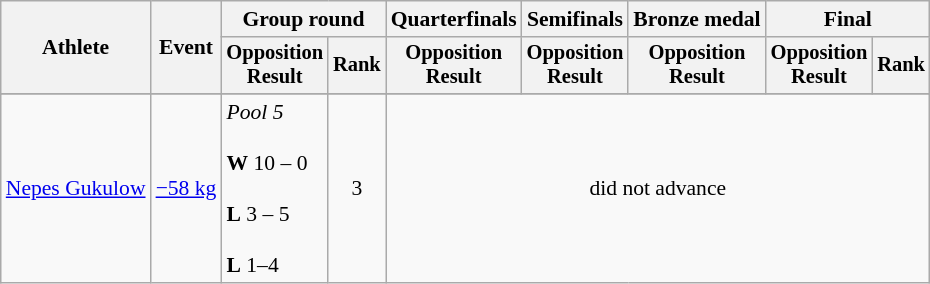<table class="wikitable" style="font-size:90%;">
<tr>
<th rowspan="2">Athlete</th>
<th rowspan="2">Event</th>
<th colspan="2">Group round</th>
<th>Quarterfinals</th>
<th>Semifinals</th>
<th>Bronze medal</th>
<th colspan=2>Final</th>
</tr>
<tr style="font-size:95%">
<th>Opposition<br>Result</th>
<th>Rank</th>
<th>Opposition<br>Result</th>
<th>Opposition<br>Result</th>
<th>Opposition<br>Result</th>
<th>Opposition<br>Result</th>
<th>Rank</th>
</tr>
<tr align=center>
</tr>
<tr align=center>
<td align=left><a href='#'>Nepes Gukulow</a></td>
<td align=left><a href='#'>−58 kg</a></td>
<td align=left><em>Pool 5</em><br><br><strong>W</strong> 10 – 0<br><br><strong>L</strong> 3 – 5<br><br><strong>L</strong> 1–4</td>
<td>3</td>
<td colspan=6>did not advance</td>
</tr>
</table>
